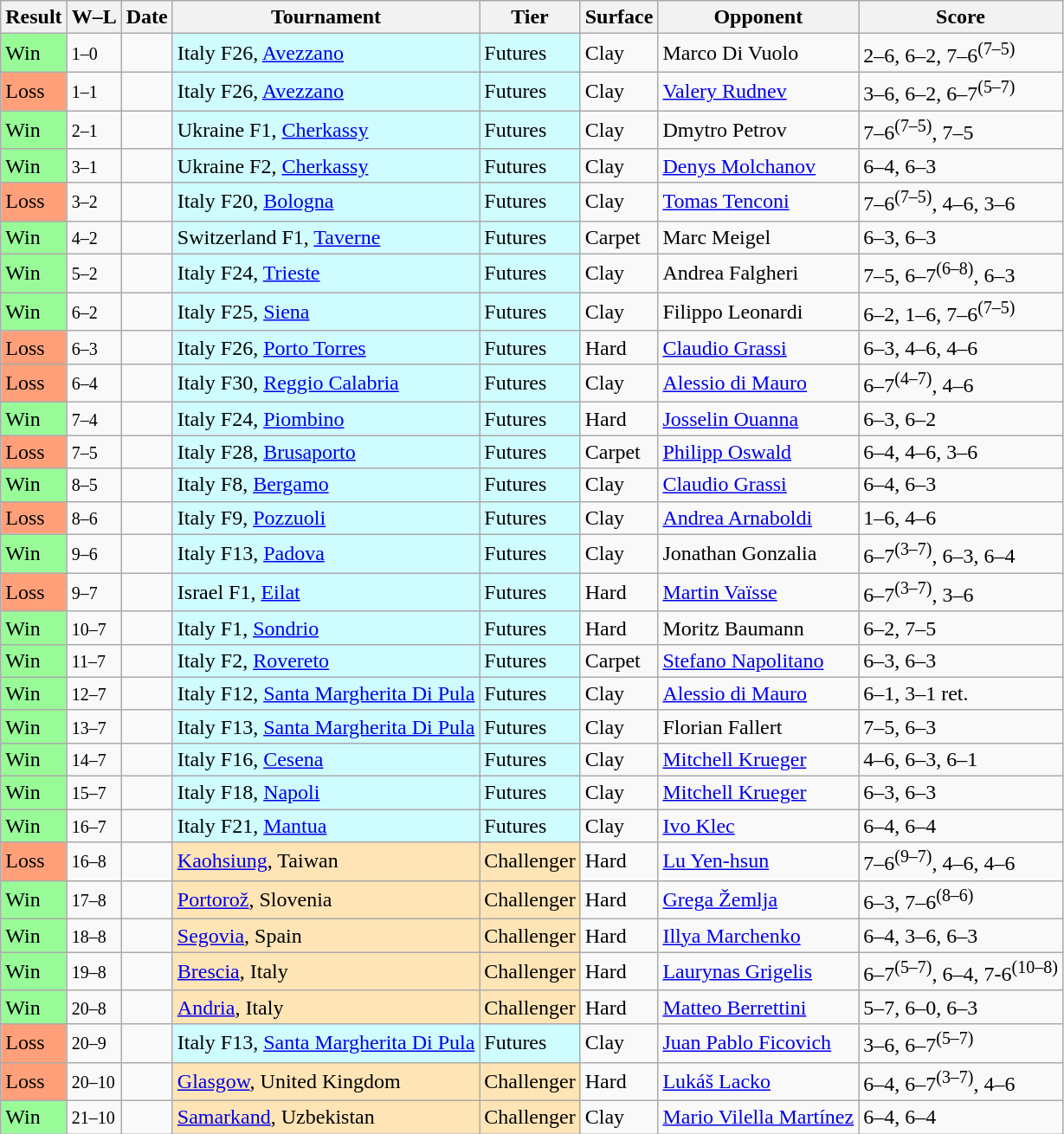<table class="sortable wikitable">
<tr>
<th>Result</th>
<th class="unsortable">W–L</th>
<th>Date</th>
<th>Tournament</th>
<th>Tier</th>
<th>Surface</th>
<th>Opponent</th>
<th class="unsortable">Score</th>
</tr>
<tr>
<td style="background:#98fb98;">Win</td>
<td><small>1–0</small></td>
<td></td>
<td style="background:#cffcff;">Italy F26, <a href='#'>Avezzano</a></td>
<td style="background:#cffcff;">Futures</td>
<td>Clay</td>
<td> Marco Di Vuolo</td>
<td>2–6, 6–2, 7–6<sup>(7–5)</sup></td>
</tr>
<tr>
<td style="background:#ffa07a;">Loss</td>
<td><small>1–1</small></td>
<td></td>
<td style="background:#cffcff;">Italy F26, <a href='#'>Avezzano</a></td>
<td style="background:#cffcff;">Futures</td>
<td>Clay</td>
<td> <a href='#'>Valery Rudnev</a></td>
<td>3–6, 6–2, 6–7<sup>(5–7)</sup></td>
</tr>
<tr>
<td style="background:#98fb98;">Win</td>
<td><small>2–1</small></td>
<td></td>
<td style="background:#cffcff;">Ukraine F1, <a href='#'>Cherkassy</a></td>
<td style="background:#cffcff;">Futures</td>
<td>Clay</td>
<td> Dmytro Petrov</td>
<td>7–6<sup>(7–5)</sup>, 7–5</td>
</tr>
<tr>
<td style="background:#98fb98;">Win</td>
<td><small>3–1</small></td>
<td></td>
<td style="background:#cffcff;">Ukraine F2, <a href='#'>Cherkassy</a></td>
<td style="background:#cffcff;">Futures</td>
<td>Clay</td>
<td> <a href='#'>Denys Molchanov</a></td>
<td>6–4, 6–3</td>
</tr>
<tr>
<td style="background:#ffa07a;">Loss</td>
<td><small>3–2</small></td>
<td></td>
<td style="background:#cffcff;">Italy F20, <a href='#'>Bologna</a></td>
<td style="background:#cffcff;">Futures</td>
<td>Clay</td>
<td> <a href='#'>Tomas Tenconi</a></td>
<td>7–6<sup>(7–5)</sup>, 4–6, 3–6</td>
</tr>
<tr>
<td style="background:#98fb98;">Win</td>
<td><small>4–2</small></td>
<td></td>
<td style="background:#cffcff;">Switzerland F1, <a href='#'>Taverne</a></td>
<td style="background:#cffcff;">Futures</td>
<td>Carpet</td>
<td> Marc Meigel</td>
<td>6–3, 6–3</td>
</tr>
<tr>
<td style="background:#98fb98;">Win</td>
<td><small>5–2</small></td>
<td></td>
<td style="background:#cffcff;">Italy F24, <a href='#'>Trieste</a></td>
<td style="background:#cffcff;">Futures</td>
<td>Clay</td>
<td> Andrea Falgheri</td>
<td>7–5, 6–7<sup>(6–8)</sup>, 6–3</td>
</tr>
<tr>
<td style="background:#98fb98;">Win</td>
<td><small>6–2</small></td>
<td></td>
<td style="background:#cffcff;">Italy F25, <a href='#'>Siena</a></td>
<td style="background:#cffcff;">Futures</td>
<td>Clay</td>
<td> Filippo Leonardi</td>
<td>6–2, 1–6, 7–6<sup>(7–5)</sup></td>
</tr>
<tr>
<td style="background:#ffa07a;">Loss</td>
<td><small>6–3</small></td>
<td></td>
<td style="background:#cffcff;">Italy F26, <a href='#'>Porto Torres</a></td>
<td style="background:#cffcff;">Futures</td>
<td>Hard</td>
<td> <a href='#'>Claudio Grassi</a></td>
<td>6–3, 4–6, 4–6</td>
</tr>
<tr>
<td style="background:#ffa07a;">Loss</td>
<td><small>6–4</small></td>
<td></td>
<td style="background:#cffcff;">Italy F30, <a href='#'>Reggio Calabria</a></td>
<td style="background:#cffcff;">Futures</td>
<td>Clay</td>
<td> <a href='#'>Alessio di Mauro</a></td>
<td>6–7<sup>(4–7)</sup>, 4–6</td>
</tr>
<tr>
<td style="background:#98fb98;">Win</td>
<td><small>7–4</small></td>
<td></td>
<td style="background:#cffcff;">Italy F24, <a href='#'>Piombino</a></td>
<td style="background:#cffcff;">Futures</td>
<td>Hard</td>
<td> <a href='#'>Josselin Ouanna</a></td>
<td>6–3, 6–2</td>
</tr>
<tr>
<td style="background:#ffa07a;">Loss</td>
<td><small>7–5</small></td>
<td></td>
<td style="background:#cffcff;">Italy F28, <a href='#'>Brusaporto</a></td>
<td style="background:#cffcff;">Futures</td>
<td>Carpet</td>
<td> <a href='#'>Philipp Oswald</a></td>
<td>6–4, 4–6, 3–6</td>
</tr>
<tr>
<td style="background:#98fb98;">Win</td>
<td><small>8–5</small></td>
<td></td>
<td style="background:#cffcff;">Italy F8, <a href='#'>Bergamo</a></td>
<td style="background:#cffcff;">Futures</td>
<td>Clay</td>
<td> <a href='#'>Claudio Grassi</a></td>
<td>6–4, 6–3</td>
</tr>
<tr>
<td style="background:#ffa07a;">Loss</td>
<td><small>8–6</small></td>
<td></td>
<td style="background:#cffcff;">Italy F9, <a href='#'>Pozzuoli</a></td>
<td style="background:#cffcff;">Futures</td>
<td>Clay</td>
<td> <a href='#'>Andrea Arnaboldi</a></td>
<td>1–6, 4–6</td>
</tr>
<tr>
<td style="background:#98fb98;">Win</td>
<td><small>9–6</small></td>
<td></td>
<td style="background:#cffcff;">Italy F13, <a href='#'>Padova</a></td>
<td style="background:#cffcff;">Futures</td>
<td>Clay</td>
<td> Jonathan Gonzalia</td>
<td>6–7<sup>(3–7)</sup>, 6–3, 6–4</td>
</tr>
<tr>
<td style="background:#ffa07a;">Loss</td>
<td><small>9–7</small></td>
<td></td>
<td style="background:#cffcff;">Israel F1, <a href='#'>Eilat</a></td>
<td style="background:#cffcff;">Futures</td>
<td>Hard</td>
<td> <a href='#'>Martin Vaïsse</a></td>
<td>6–7<sup>(3–7)</sup>, 3–6</td>
</tr>
<tr>
<td style="background:#98fb98;">Win</td>
<td><small>10–7</small></td>
<td></td>
<td style="background:#cffcff;">Italy F1, <a href='#'>Sondrio</a></td>
<td style="background:#cffcff;">Futures</td>
<td>Hard</td>
<td> Moritz Baumann</td>
<td>6–2, 7–5</td>
</tr>
<tr>
<td style="background:#98fb98;">Win</td>
<td><small>11–7</small></td>
<td></td>
<td style="background:#cffcff;">Italy F2, <a href='#'>Rovereto</a></td>
<td style="background:#cffcff;">Futures</td>
<td>Carpet</td>
<td> <a href='#'>Stefano Napolitano</a></td>
<td>6–3, 6–3</td>
</tr>
<tr>
<td style="background:#98fb98;">Win</td>
<td><small>12–7</small></td>
<td></td>
<td style="background:#cffcff;">Italy F12, <a href='#'>Santa Margherita Di Pula</a></td>
<td style="background:#cffcff;">Futures</td>
<td>Clay</td>
<td> <a href='#'>Alessio di Mauro</a></td>
<td>6–1, 3–1 ret.</td>
</tr>
<tr>
<td style="background:#98fb98;">Win</td>
<td><small>13–7</small></td>
<td></td>
<td style="background:#cffcff;">Italy F13, <a href='#'>Santa Margherita Di Pula</a></td>
<td style="background:#cffcff;">Futures</td>
<td>Clay</td>
<td> Florian Fallert</td>
<td>7–5, 6–3</td>
</tr>
<tr>
<td style="background:#98fb98;">Win</td>
<td><small>14–7</small></td>
<td></td>
<td style="background:#cffcff;">Italy F16, <a href='#'>Cesena</a></td>
<td style="background:#cffcff;">Futures</td>
<td>Clay</td>
<td> <a href='#'>Mitchell Krueger</a></td>
<td>4–6, 6–3, 6–1</td>
</tr>
<tr>
<td style="background:#98fb98;">Win</td>
<td><small>15–7</small></td>
<td></td>
<td style="background:#cffcff;">Italy F18, <a href='#'>Napoli</a></td>
<td style="background:#cffcff;">Futures</td>
<td>Clay</td>
<td> <a href='#'>Mitchell Krueger</a></td>
<td>6–3, 6–3</td>
</tr>
<tr>
<td style="background:#98fb98;">Win</td>
<td><small>16–7</small></td>
<td></td>
<td style="background:#cffcff;">Italy F21, <a href='#'>Mantua</a></td>
<td style="background:#cffcff;">Futures</td>
<td>Clay</td>
<td> <a href='#'>Ivo Klec</a></td>
<td>6–4, 6–4</td>
</tr>
<tr>
<td style="background:#ffa07a;">Loss</td>
<td><small>16–8</small></td>
<td></td>
<td style="background:moccasin;"><a href='#'>Kaohsiung</a>, Taiwan</td>
<td style="background:moccasin;">Challenger</td>
<td>Hard</td>
<td> <a href='#'>Lu Yen-hsun</a></td>
<td>7–6<sup>(9–7)</sup>, 4–6, 4–6</td>
</tr>
<tr>
<td style="background:#98fb98;">Win</td>
<td><small>17–8</small></td>
<td></td>
<td style="background:moccasin;"><a href='#'>Portorož</a>, Slovenia</td>
<td style="background:moccasin;">Challenger</td>
<td>Hard</td>
<td> <a href='#'>Grega Žemlja</a></td>
<td>6–3, 7–6<sup>(8–6)</sup></td>
</tr>
<tr>
<td style="background:#98fb98;">Win</td>
<td><small>18–8</small></td>
<td></td>
<td style="background:moccasin;"><a href='#'>Segovia</a>, Spain</td>
<td style="background:moccasin;">Challenger</td>
<td>Hard</td>
<td> <a href='#'>Illya Marchenko</a></td>
<td>6–4, 3–6, 6–3</td>
</tr>
<tr>
<td style="background:#98fb98;">Win</td>
<td><small>19–8</small></td>
<td></td>
<td style="background:moccasin;"><a href='#'>Brescia</a>, Italy</td>
<td style="background:moccasin;">Challenger</td>
<td>Hard</td>
<td> <a href='#'>Laurynas Grigelis</a></td>
<td>6–7<sup>(5–7)</sup>, 6–4, 7-6<sup>(10–8)</sup></td>
</tr>
<tr>
<td style="background:#98fb98;">Win</td>
<td><small>20–8</small></td>
<td></td>
<td style="background:moccasin;"><a href='#'>Andria</a>, Italy</td>
<td style="background:moccasin;">Challenger</td>
<td>Hard</td>
<td> <a href='#'>Matteo Berrettini</a></td>
<td>5–7, 6–0, 6–3</td>
</tr>
<tr>
<td style="background:#ffa07a;">Loss</td>
<td><small>20–9</small></td>
<td></td>
<td style="background:#cffcff;">Italy F13, <a href='#'>Santa Margherita Di Pula</a></td>
<td style="background:#cffcff;">Futures</td>
<td>Clay</td>
<td> <a href='#'>Juan Pablo Ficovich</a></td>
<td>3–6, 6–7<sup>(5–7)</sup></td>
</tr>
<tr>
<td style="background:#ffa07a;">Loss</td>
<td><small>20–10</small></td>
<td></td>
<td style="background:moccasin;"><a href='#'>Glasgow</a>, United Kingdom</td>
<td style="background:moccasin;">Challenger</td>
<td>Hard</td>
<td> <a href='#'>Lukáš Lacko</a></td>
<td>6–4, 6–7<sup>(3–7)</sup>, 4–6</td>
</tr>
<tr>
<td style="background:#98fb98;">Win</td>
<td><small>21–10</small></td>
<td></td>
<td style="background:moccasin;"><a href='#'>Samarkand</a>, Uzbekistan</td>
<td style="background:moccasin;">Challenger</td>
<td>Clay</td>
<td> <a href='#'>Mario Vilella Martínez</a></td>
<td>6–4, 6–4</td>
</tr>
</table>
